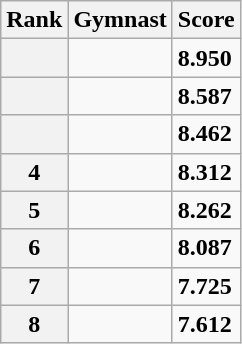<table class="wikitable sortable">
<tr>
<th scope="col">Rank</th>
<th scope="col">Gymnast</th>
<th scope="col">Score</th>
</tr>
<tr>
<th scope="row"></th>
<td></td>
<td><strong>8.950</strong></td>
</tr>
<tr>
<th scope="row"></th>
<td></td>
<td><strong>8.587</strong></td>
</tr>
<tr>
<th scope="row"></th>
<td></td>
<td><strong>8.462</strong></td>
</tr>
<tr>
<th scope="row">4</th>
<td></td>
<td><strong>8.312</strong></td>
</tr>
<tr>
<th scope="row">5</th>
<td></td>
<td><strong>8.262</strong></td>
</tr>
<tr>
<th scope="row">6</th>
<td></td>
<td><strong>8.087</strong></td>
</tr>
<tr>
<th scope="row">7</th>
<td></td>
<td><strong>7.725</strong></td>
</tr>
<tr>
<th scope="row">8</th>
<td></td>
<td><strong>7.612</strong></td>
</tr>
</table>
